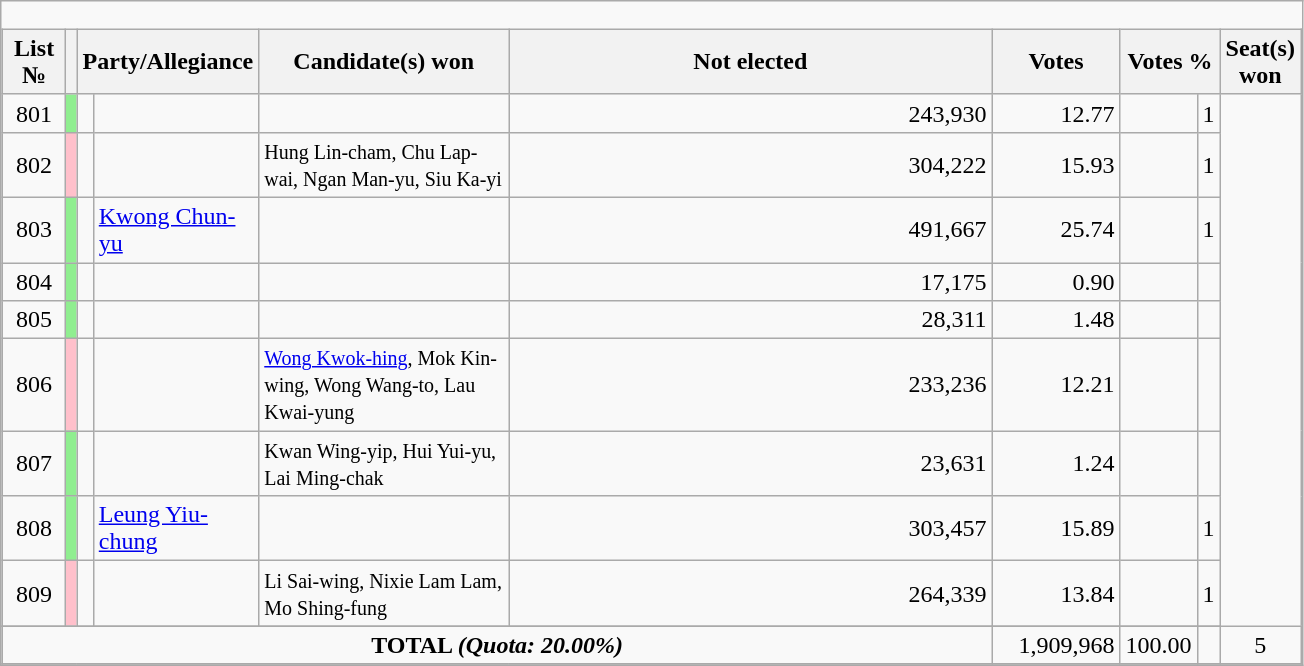<table class="wikitable collapsible">
<tr>
<td style="padding:0; border:none;"><br><table class="wikitable sortable" style="margin:0; width:100%;">
<tr>
<th width=5%>List №</th>
<th></th>
<th width=10% colspan=2>Party/Allegiance</th>
<th width=20%>Candidate(s) won</th>
<th width=40%>Not elected</th>
<th width=10%>Votes</th>
<th width=5% colspan="2">Votes %</th>
<th width=5%>Seat(s) won</th>
</tr>
<tr>
<td style="text-align:center;">801</td>
<td style="background-color:lightgreen" align=center></td>
<td></td>
<td></td>
<td></td>
<td style="text-align:right;">243,930</td>
<td style="text-align:right;">12.77</td>
<td></td>
<td style="text-align:center;">1</td>
</tr>
<tr>
<td style="text-align:center;">802</td>
<td style="background-color:pink" align=center></td>
<td></td>
<td></td>
<td><small>Hung Lin-cham, Chu Lap-wai, Ngan Man-yu, Siu Ka-yi</small></td>
<td style="text-align:right;">304,222</td>
<td style="text-align:right;">15.93</td>
<td></td>
<td style="text-align:center;">1</td>
</tr>
<tr>
<td style="text-align:center;">803</td>
<td style="background-color:lightgreen" align=center></td>
<td></td>
<td><a href='#'>Kwong Chun-yu</a></td>
<td></td>
<td style="text-align:right;">491,667</td>
<td style="text-align:right;">25.74</td>
<td></td>
<td style="text-align:center;">1</td>
</tr>
<tr>
<td style="text-align:center;">804</td>
<td style="background-color:lightgreen" align=center></td>
<td></td>
<td></td>
<td><small></small></td>
<td style="text-align:right;">17,175</td>
<td style="text-align:right;">0.90</td>
<td></td>
<td></td>
</tr>
<tr>
<td style="text-align:center;">805</td>
<td style="background-color:lightgreen" align=center></td>
<td></td>
<td></td>
<td><small></small></td>
<td style="text-align:right;">28,311</td>
<td style="text-align:right;">1.48</td>
<td></td>
<td></td>
</tr>
<tr>
<td style="text-align:center;">806</td>
<td style="background-color:pink" align=center></td>
<td></td>
<td></td>
<td><small><a href='#'>Wong Kwok-hing</a>, Mok Kin-wing, Wong Wang-to, Lau Kwai-yung</small></td>
<td style="text-align:right;">233,236</td>
<td style="text-align:right;">12.21</td>
<td></td>
<td></td>
</tr>
<tr>
<td style="text-align:center;">807</td>
<td style="background-color:lightgreen" align=center></td>
<td></td>
<td></td>
<td><small>Kwan Wing-yip, Hui Yui-yu, Lai Ming-chak</small></td>
<td style="text-align:right;">23,631</td>
<td style="text-align:right;">1.24</td>
<td></td>
<td></td>
</tr>
<tr>
<td style="text-align:center;">808</td>
<td style="background-color:lightgreen" align=center></td>
<td></td>
<td><a href='#'>Leung Yiu-chung</a></td>
<td></td>
<td style="text-align:right;">303,457</td>
<td style="text-align:right;">15.89</td>
<td></td>
<td style="text-align:center;">1</td>
</tr>
<tr>
<td style="text-align:center;">809</td>
<td style="background-color:pink" align=center></td>
<td></td>
<td></td>
<td><small>Li Sai-wing, Nixie Lam Lam, Mo Shing-fung</small></td>
<td style="text-align:right;">264,339</td>
<td style="text-align:right;">13.84</td>
<td></td>
<td style="text-align:center;">1</td>
</tr>
<tr>
</tr>
<tr class="sortbottom">
<td colspan="6" style="text-align:center;"><strong>TOTAL <em>(Quota: 20.00%)<strong><em></td>
<td style="text-align:right;">1,909,968</td>
<td style="text-align:right;">100.00</td>
<td></td>
<td style="text-align:center;"></strong>5<strong></td>
</tr>
<tr>
</tr>
</table>
</td>
</tr>
</table>
